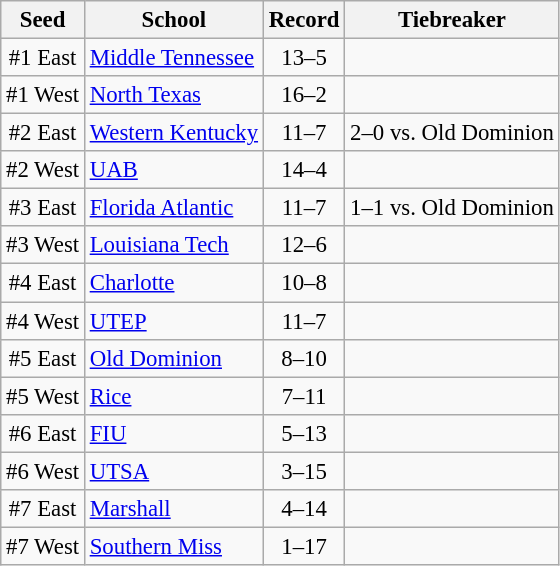<table class="wikitable" style="white-space:nowrap; font-size:95%; text-align:center">
<tr>
<th>Seed</th>
<th>School</th>
<th>Record</th>
<th>Tiebreaker</th>
</tr>
<tr>
<td>#1 East</td>
<td align="left"><a href='#'>Middle Tennessee</a></td>
<td>13–5</td>
<td></td>
</tr>
<tr>
<td>#1 West</td>
<td align="left"><a href='#'>North Texas</a></td>
<td>16–2</td>
<td></td>
</tr>
<tr>
<td>#2 East</td>
<td align="left"><a href='#'>Western Kentucky</a></td>
<td>11–7</td>
<td>2–0 vs. Old Dominion</td>
</tr>
<tr>
<td>#2 West</td>
<td align="left"><a href='#'>UAB</a></td>
<td>14–4</td>
<td></td>
</tr>
<tr>
<td>#3 East</td>
<td align="left"><a href='#'>Florida Atlantic</a></td>
<td>11–7</td>
<td>1–1 vs. Old Dominion</td>
</tr>
<tr>
<td>#3 West</td>
<td align="left"><a href='#'>Louisiana Tech</a></td>
<td>12–6</td>
<td></td>
</tr>
<tr>
<td>#4 East</td>
<td align="left"><a href='#'>Charlotte</a></td>
<td>10–8</td>
<td></td>
</tr>
<tr>
<td>#4 West</td>
<td align="left"><a href='#'>UTEP</a></td>
<td>11–7</td>
<td></td>
</tr>
<tr>
<td>#5 East</td>
<td align="left"><a href='#'>Old Dominion</a></td>
<td>8–10</td>
<td></td>
</tr>
<tr>
<td>#5 West</td>
<td align="left"><a href='#'>Rice</a></td>
<td>7–11</td>
<td></td>
</tr>
<tr>
<td>#6 East</td>
<td align="left"><a href='#'>FIU</a></td>
<td>5–13</td>
<td></td>
</tr>
<tr>
<td>#6 West</td>
<td align="left"><a href='#'>UTSA</a></td>
<td>3–15</td>
<td></td>
</tr>
<tr>
<td>#7 East</td>
<td align="left"><a href='#'>Marshall</a></td>
<td>4–14</td>
<td></td>
</tr>
<tr>
<td>#7 West</td>
<td align="left"><a href='#'>Southern Miss</a></td>
<td>1–17</td>
<td></td>
</tr>
</table>
